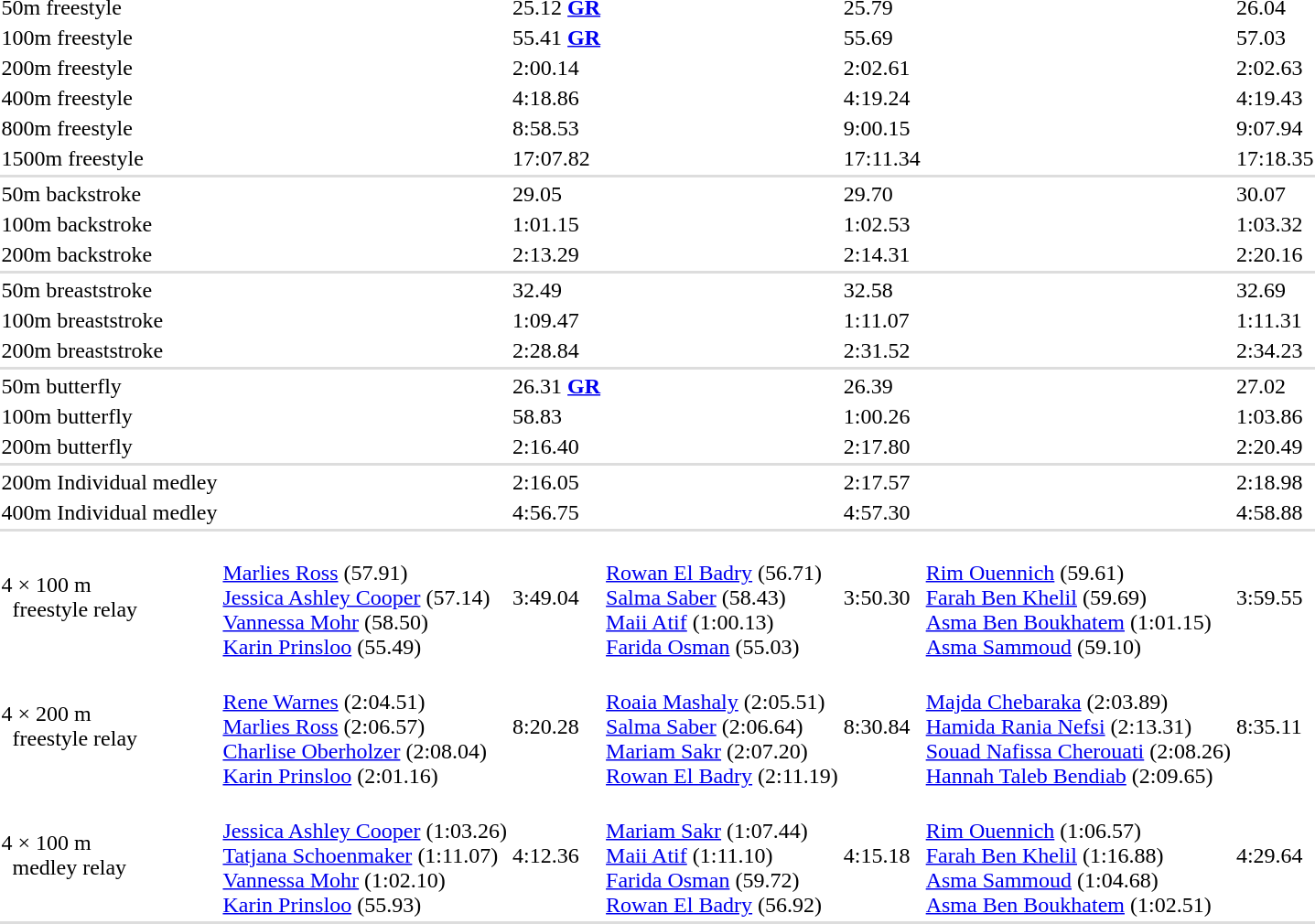<table>
<tr>
<td>50m freestyle<br></td>
<td></td>
<td>25.12 <strong><a href='#'>GR</a></strong></td>
<td></td>
<td>25.79</td>
<td></td>
<td>26.04</td>
</tr>
<tr>
<td>100m freestyle<br></td>
<td></td>
<td>55.41 <strong><a href='#'>GR</a></strong></td>
<td></td>
<td>55.69</td>
<td></td>
<td>57.03</td>
</tr>
<tr>
<td>200m freestyle<br></td>
<td></td>
<td>2:00.14</td>
<td></td>
<td>2:02.61</td>
<td></td>
<td>2:02.63</td>
</tr>
<tr>
<td>400m freestyle<br></td>
<td></td>
<td>4:18.86</td>
<td></td>
<td>4:19.24</td>
<td></td>
<td>4:19.43</td>
</tr>
<tr>
<td>800m freestyle<br></td>
<td></td>
<td>8:58.53</td>
<td></td>
<td>9:00.15</td>
<td></td>
<td>9:07.94</td>
</tr>
<tr>
<td>1500m freestyle<br></td>
<td></td>
<td>17:07.82</td>
<td></td>
<td>17:11.34</td>
<td></td>
<td>17:18.35</td>
</tr>
<tr bgcolor=#DDDDDD>
<td colspan=7></td>
</tr>
<tr>
<td>50m backstroke<br></td>
<td></td>
<td>29.05</td>
<td></td>
<td>29.70</td>
<td></td>
<td>30.07</td>
</tr>
<tr>
<td>100m backstroke<br></td>
<td></td>
<td>1:01.15</td>
<td></td>
<td>1:02.53</td>
<td></td>
<td>1:03.32</td>
</tr>
<tr>
<td>200m backstroke<br></td>
<td></td>
<td>2:13.29</td>
<td></td>
<td>2:14.31</td>
<td></td>
<td>2:20.16</td>
</tr>
<tr bgcolor=#DDDDDD>
<td colspan=7></td>
</tr>
<tr>
<td>50m breaststroke<br></td>
<td></td>
<td>32.49</td>
<td></td>
<td>32.58</td>
<td></td>
<td>32.69</td>
</tr>
<tr>
<td>100m breaststroke<br></td>
<td></td>
<td>1:09.47</td>
<td></td>
<td>1:11.07</td>
<td></td>
<td>1:11.31</td>
</tr>
<tr>
<td>200m breaststroke<br></td>
<td></td>
<td>2:28.84</td>
<td></td>
<td>2:31.52</td>
<td></td>
<td>2:34.23</td>
</tr>
<tr bgcolor=#DDDDDD>
<td colspan=7></td>
</tr>
<tr>
<td>50m butterfly<br></td>
<td></td>
<td>26.31 <strong><a href='#'>GR</a></strong></td>
<td></td>
<td>26.39</td>
<td></td>
<td>27.02</td>
</tr>
<tr>
<td>100m butterfly<br></td>
<td></td>
<td>58.83</td>
<td></td>
<td>1:00.26</td>
<td></td>
<td>1:03.86</td>
</tr>
<tr>
<td>200m butterfly<br></td>
<td></td>
<td>2:16.40</td>
<td></td>
<td>2:17.80</td>
<td></td>
<td>2:20.49</td>
</tr>
<tr bgcolor=#DDDDDD>
<td colspan=7></td>
</tr>
<tr>
<td>200m Individual medley<br></td>
<td></td>
<td>2:16.05</td>
<td></td>
<td>2:17.57</td>
<td></td>
<td>2:18.98</td>
</tr>
<tr>
<td>400m Individual medley<br></td>
<td></td>
<td>4:56.75</td>
<td></td>
<td>4:57.30</td>
<td></td>
<td>4:58.88</td>
</tr>
<tr bgcolor=#DDDDDD>
<td colspan=7></td>
</tr>
<tr>
<td>4 × 100 m <br>  freestyle relay<br></td>
<td><br><a href='#'>Marlies Ross</a> (57.91)<br><a href='#'>Jessica Ashley Cooper</a> (57.14)<br><a href='#'>Vannessa Mohr</a> (58.50)<br><a href='#'>Karin Prinsloo</a> (55.49)</td>
<td>3:49.04</td>
<td><br><a href='#'>Rowan El Badry</a> (56.71)<br><a href='#'>Salma Saber</a> (58.43)<br><a href='#'>Maii Atif</a> (1:00.13)<br><a href='#'>Farida Osman</a> (55.03)</td>
<td>3:50.30</td>
<td><br><a href='#'>Rim Ouennich</a> (59.61)<br><a href='#'>Farah Ben Khelil</a> (59.69)<br><a href='#'>Asma Ben Boukhatem</a> (1:01.15)<br><a href='#'>Asma Sammoud</a> (59.10)</td>
<td>3:59.55</td>
</tr>
<tr>
<td>4 × 200 m <br>  freestyle relay<br></td>
<td><br><a href='#'>Rene Warnes</a> (2:04.51)<br><a href='#'>Marlies Ross</a> (2:06.57)<br><a href='#'>Charlise Oberholzer</a> (2:08.04)<br><a href='#'>Karin Prinsloo</a> (2:01.16)</td>
<td>8:20.28</td>
<td><br><a href='#'>Roaia Mashaly</a> (2:05.51)<br><a href='#'>Salma Saber</a> (2:06.64)<br><a href='#'>Mariam Sakr</a> (2:07.20)<br><a href='#'>Rowan El Badry</a> (2:11.19)</td>
<td>8:30.84</td>
<td><br><a href='#'>Majda Chebaraka</a> (2:03.89)<br><a href='#'>Hamida Rania Nefsi</a> (2:13.31)<br><a href='#'>Souad Nafissa Cherouati</a> (2:08.26)<br><a href='#'>Hannah Taleb Bendiab</a> (2:09.65)</td>
<td>8:35.11</td>
</tr>
<tr>
<td>4 × 100 m <br>  medley relay<br></td>
<td><br><a href='#'>Jessica Ashley Cooper</a> (1:03.26)<br><a href='#'>Tatjana Schoenmaker</a> (1:11.07)<br><a href='#'>Vannessa Mohr</a> (1:02.10)<br><a href='#'>Karin Prinsloo</a> (55.93)</td>
<td>4:12.36</td>
<td><br><a href='#'>Mariam Sakr</a> (1:07.44)<br><a href='#'>Maii Atif</a> (1:11.10)<br><a href='#'>Farida Osman</a> (59.72)<br><a href='#'>Rowan El Badry</a> (56.92)</td>
<td>4:15.18</td>
<td><br><a href='#'>Rim Ouennich</a> (1:06.57)<br><a href='#'>Farah Ben Khelil</a> (1:16.88)<br><a href='#'>Asma Sammoud</a> (1:04.68)<br><a href='#'>Asma Ben Boukhatem</a> (1:02.51)</td>
<td>4:29.64</td>
</tr>
<tr bgcolor=#DDDDDD>
<td colspan=7></td>
</tr>
<tr>
</tr>
</table>
